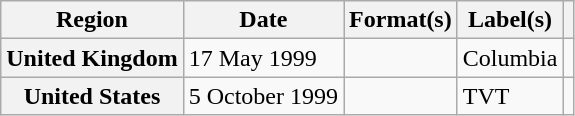<table class="wikitable plainrowheaders">
<tr>
<th scope="col">Region</th>
<th scope="col">Date</th>
<th scope="col">Format(s)</th>
<th scope="col">Label(s)</th>
<th scope="col"></th>
</tr>
<tr>
<th scope="row">United Kingdom</th>
<td>17 May 1999</td>
<td></td>
<td>Columbia</td>
<td></td>
</tr>
<tr>
<th scope="row">United States</th>
<td>5 October 1999</td>
<td></td>
<td>TVT</td>
<td></td>
</tr>
</table>
